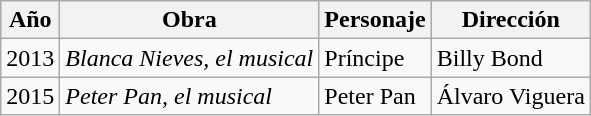<table class="wikitable">
<tr>
<th>Año</th>
<th>Obra</th>
<th>Personaje</th>
<th>Dirección</th>
</tr>
<tr>
<td>2013</td>
<td><em>Blanca Nieves, el musical</em></td>
<td>Príncipe</td>
<td>Billy Bond</td>
</tr>
<tr>
<td>2015</td>
<td><em>Peter Pan, el musical</em></td>
<td>Peter Pan</td>
<td>Álvaro Viguera</td>
</tr>
</table>
